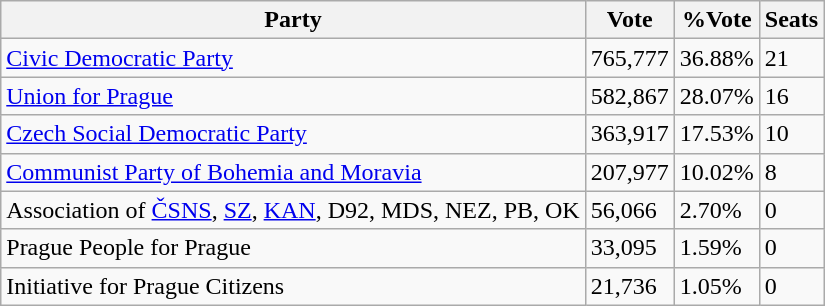<table class="wikitable">
<tr>
<th>Party</th>
<th>Vote</th>
<th>%Vote</th>
<th>Seats</th>
</tr>
<tr>
<td><a href='#'>Civic Democratic Party</a></td>
<td>765,777</td>
<td>36.88%</td>
<td>21</td>
</tr>
<tr>
<td><a href='#'>Union for Prague</a></td>
<td>582,867</td>
<td>28.07%</td>
<td>16</td>
</tr>
<tr>
<td><a href='#'>Czech Social Democratic Party</a></td>
<td>363,917</td>
<td>17.53%</td>
<td>10</td>
</tr>
<tr>
<td><a href='#'>Communist Party of Bohemia and Moravia</a></td>
<td>207,977</td>
<td>10.02%</td>
<td>8</td>
</tr>
<tr>
<td>Association of <a href='#'>ČSNS</a>, <a href='#'>SZ</a>, <a href='#'>KAN</a>, D92, MDS, NEZ, PB, OK</td>
<td>56,066</td>
<td>2.70%</td>
<td>0</td>
</tr>
<tr>
<td>Prague People for Prague</td>
<td>33,095</td>
<td>1.59%</td>
<td>0</td>
</tr>
<tr>
<td>Initiative for Prague Citizens</td>
<td>21,736</td>
<td>1.05%</td>
<td>0</td>
</tr>
</table>
